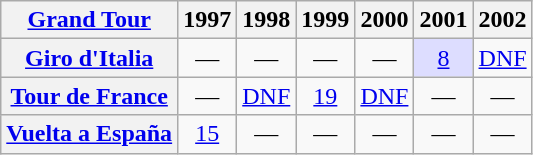<table class="wikitable plainrowheaders">
<tr>
<th scope="col"><a href='#'>Grand Tour</a></th>
<th scope="col">1997</th>
<th scope="col">1998</th>
<th scope="col">1999</th>
<th scope="col">2000</th>
<th scope="col">2001</th>
<th scope="col">2002</th>
</tr>
<tr style="text-align:center;">
<th scope="row"> <a href='#'>Giro d'Italia</a></th>
<td>—</td>
<td>—</td>
<td>—</td>
<td>—</td>
<td style="background:#ddf;"><a href='#'>8</a></td>
<td><a href='#'>DNF</a></td>
</tr>
<tr style="text-align:center;">
<th scope="row"> <a href='#'>Tour de France</a></th>
<td>—</td>
<td><a href='#'>DNF</a></td>
<td><a href='#'>19</a></td>
<td><a href='#'>DNF</a></td>
<td>—</td>
<td>—</td>
</tr>
<tr style="text-align:center;">
<th scope="row"> <a href='#'>Vuelta a España</a></th>
<td><a href='#'>15</a></td>
<td>—</td>
<td>—</td>
<td>—</td>
<td>—</td>
<td>—</td>
</tr>
</table>
